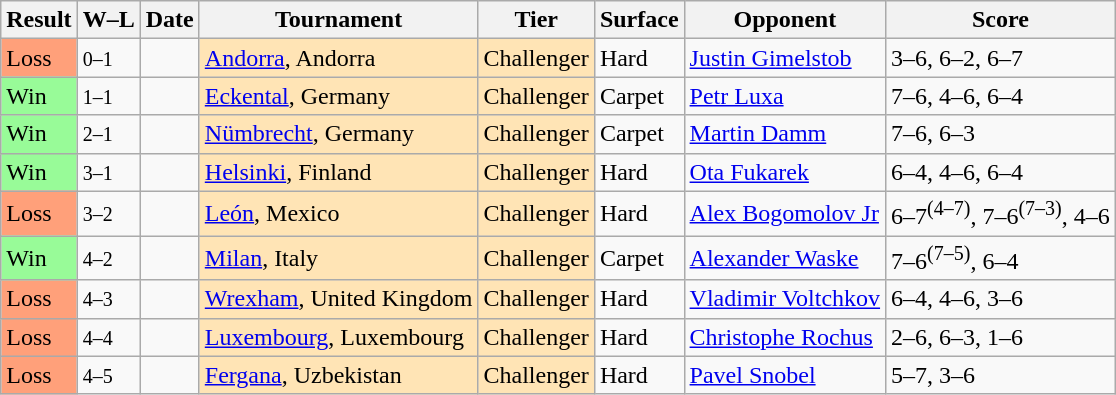<table class="sortable wikitable">
<tr>
<th>Result</th>
<th class="unsortable">W–L</th>
<th>Date</th>
<th>Tournament</th>
<th>Tier</th>
<th>Surface</th>
<th>Opponent</th>
<th class="unsortable">Score</th>
</tr>
<tr>
<td style="background:#ffa07a;">Loss</td>
<td><small>0–1</small></td>
<td></td>
<td style="background:moccasin;"><a href='#'>Andorra</a>, Andorra</td>
<td style="background:moccasin;">Challenger</td>
<td>Hard</td>
<td> <a href='#'>Justin Gimelstob</a></td>
<td>3–6, 6–2, 6–7</td>
</tr>
<tr>
<td style="background:#98fb98;">Win</td>
<td><small>1–1</small></td>
<td></td>
<td style="background:moccasin;"><a href='#'>Eckental</a>, Germany</td>
<td style="background:moccasin;">Challenger</td>
<td>Carpet</td>
<td> <a href='#'>Petr Luxa</a></td>
<td>7–6, 4–6, 6–4</td>
</tr>
<tr>
<td style="background:#98fb98;">Win</td>
<td><small>2–1</small></td>
<td></td>
<td style="background:moccasin;"><a href='#'>Nümbrecht</a>, Germany</td>
<td style="background:moccasin;">Challenger</td>
<td>Carpet</td>
<td> <a href='#'>Martin Damm</a></td>
<td>7–6, 6–3</td>
</tr>
<tr>
<td style="background:#98fb98;">Win</td>
<td><small>3–1</small></td>
<td></td>
<td style="background:moccasin;"><a href='#'>Helsinki</a>, Finland</td>
<td style="background:moccasin;">Challenger</td>
<td>Hard</td>
<td> <a href='#'>Ota Fukarek</a></td>
<td>6–4, 4–6, 6–4</td>
</tr>
<tr>
<td style="background:#ffa07a;">Loss</td>
<td><small>3–2</small></td>
<td></td>
<td style="background:moccasin;"><a href='#'>León</a>, Mexico</td>
<td style="background:moccasin;">Challenger</td>
<td>Hard</td>
<td> <a href='#'>Alex Bogomolov Jr</a></td>
<td>6–7<sup>(4–7)</sup>, 7–6<sup>(7–3)</sup>, 4–6</td>
</tr>
<tr>
<td style="background:#98fb98;">Win</td>
<td><small>4–2</small></td>
<td></td>
<td style="background:moccasin;"><a href='#'>Milan</a>, Italy</td>
<td style="background:moccasin;">Challenger</td>
<td>Carpet</td>
<td> <a href='#'>Alexander Waske</a></td>
<td>7–6<sup>(7–5)</sup>, 6–4</td>
</tr>
<tr>
<td style="background:#ffa07a;">Loss</td>
<td><small>4–3</small></td>
<td></td>
<td style="background:moccasin;"><a href='#'>Wrexham</a>, United Kingdom</td>
<td style="background:moccasin;">Challenger</td>
<td>Hard</td>
<td> <a href='#'>Vladimir Voltchkov</a></td>
<td>6–4, 4–6, 3–6</td>
</tr>
<tr>
<td style="background:#ffa07a;">Loss</td>
<td><small>4–4</small></td>
<td></td>
<td style="background:moccasin;"><a href='#'>Luxembourg</a>, Luxembourg</td>
<td style="background:moccasin;">Challenger</td>
<td>Hard</td>
<td> <a href='#'>Christophe Rochus</a></td>
<td>2–6, 6–3, 1–6</td>
</tr>
<tr>
<td style="background:#ffa07a;">Loss</td>
<td><small>4–5</small></td>
<td></td>
<td style="background:moccasin;"><a href='#'>Fergana</a>, Uzbekistan</td>
<td style="background:moccasin;">Challenger</td>
<td>Hard</td>
<td> <a href='#'>Pavel Snobel</a></td>
<td>5–7, 3–6</td>
</tr>
</table>
